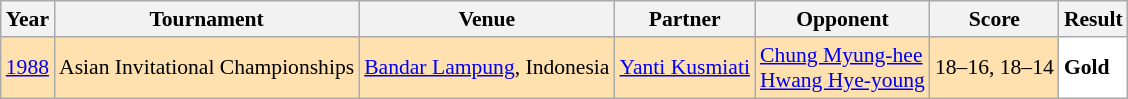<table class="sortable wikitable" style="font-size: 90%;">
<tr>
<th>Year</th>
<th>Tournament</th>
<th>Venue</th>
<th>Partner</th>
<th>Opponent</th>
<th>Score</th>
<th>Result</th>
</tr>
<tr style="background:#FFE0AF">
<td align="center"><a href='#'>1988</a></td>
<td align="center">Asian Invitational Championships</td>
<td align="left"><a href='#'>Bandar Lampung</a>, Indonesia</td>
<td align="left"> <a href='#'>Yanti Kusmiati</a></td>
<td align="left"> <a href='#'>Chung Myung-hee</a> <br>  <a href='#'>Hwang Hye-young</a></td>
<td align="left">18–16, 18–14</td>
<td style="text-align:left; background:white"> <strong>Gold</strong></td>
</tr>
</table>
